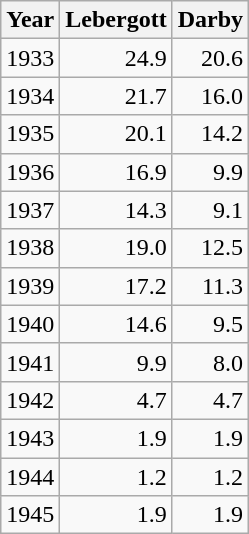<table class="wikitable">
<tr>
<th>Year</th>
<th>Lebergott</th>
<th>Darby</th>
</tr>
<tr>
<td>1933</td>
<td align="right">24.9</td>
<td align="right">20.6</td>
</tr>
<tr>
<td>1934</td>
<td align="right">21.7</td>
<td align="right">16.0</td>
</tr>
<tr>
<td>1935</td>
<td align="right">20.1</td>
<td align="right">14.2</td>
</tr>
<tr>
<td>1936</td>
<td align="right">16.9</td>
<td align="right">9.9</td>
</tr>
<tr>
<td>1937</td>
<td align="right">14.3</td>
<td align="right">9.1</td>
</tr>
<tr>
<td>1938</td>
<td align="right">19.0</td>
<td align="right">12.5</td>
</tr>
<tr>
<td>1939</td>
<td align="right">17.2</td>
<td align="right">11.3</td>
</tr>
<tr>
<td>1940</td>
<td align="right">14.6</td>
<td align="right">9.5</td>
</tr>
<tr>
<td>1941</td>
<td align="right">9.9</td>
<td align="right">8.0</td>
</tr>
<tr>
<td>1942</td>
<td align="right">4.7</td>
<td align="right">4.7</td>
</tr>
<tr>
<td>1943</td>
<td align="right">1.9</td>
<td align="right">1.9</td>
</tr>
<tr>
<td>1944</td>
<td align="right">1.2</td>
<td align="right">1.2</td>
</tr>
<tr>
<td>1945</td>
<td align="right">1.9</td>
<td align="right">1.9</td>
</tr>
</table>
